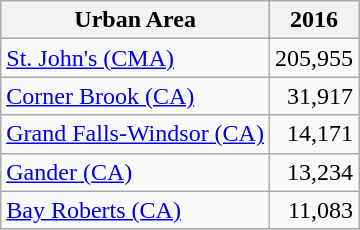<table class="wikitable" style="margin-left:20px;">
<tr>
<th align=left>Urban Area</th>
<th>2016</th>
</tr>
<tr>
<td align=left><a href='#'>St. John's (CMA)</a></td>
<td align=right>205,955</td>
</tr>
<tr>
<td align=left><a href='#'>Corner Brook (CA)</a></td>
<td align=right>31,917</td>
</tr>
<tr>
<td align=left><a href='#'>Grand Falls-Windsor (CA)</a></td>
<td align=right>14,171</td>
</tr>
<tr>
<td align=left><a href='#'>Gander (CA)</a></td>
<td align=right>13,234</td>
</tr>
<tr>
<td align=left><a href='#'>Bay Roberts (CA)</a></td>
<td align=right>11,083</td>
</tr>
</table>
